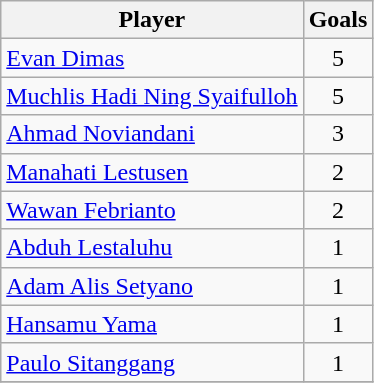<table class="wikitable sortable" style="text-align: center;">
<tr>
<th>Player</th>
<th>Goals</th>
</tr>
<tr>
<td style="text-align: left;"><a href='#'>Evan Dimas</a></td>
<td>5</td>
</tr>
<tr>
<td style="text-align: left;"><a href='#'>Muchlis Hadi Ning Syaifulloh</a></td>
<td>5</td>
</tr>
<tr>
<td style="text-align: left;"><a href='#'>Ahmad Noviandani</a></td>
<td>3</td>
</tr>
<tr>
<td style="text-align: left;"><a href='#'>Manahati Lestusen</a></td>
<td>2</td>
</tr>
<tr>
<td style="text-align: left;"><a href='#'>Wawan Febrianto</a></td>
<td>2</td>
</tr>
<tr>
<td style="text-align: left;"><a href='#'>Abduh Lestaluhu</a></td>
<td>1</td>
</tr>
<tr>
<td style="text-align: left;"><a href='#'>Adam Alis Setyano</a></td>
<td>1</td>
</tr>
<tr>
<td style="text-align: left;"><a href='#'>Hansamu Yama</a></td>
<td>1</td>
</tr>
<tr>
<td style="text-align: left;"><a href='#'>Paulo Sitanggang</a></td>
<td>1</td>
</tr>
<tr>
</tr>
</table>
